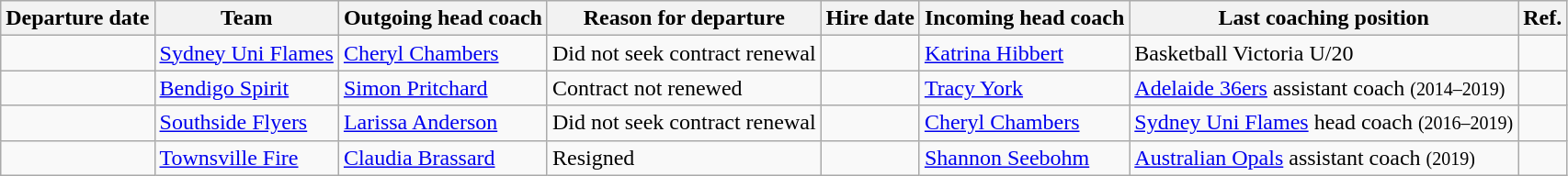<table class="wikitable sortable">
<tr>
<th>Departure date</th>
<th>Team</th>
<th>Outgoing head coach</th>
<th>Reason for departure</th>
<th>Hire date</th>
<th>Incoming head coach</th>
<th class="unsortable">Last coaching position</th>
<th class="unsortable">Ref.</th>
</tr>
<tr>
<td align=center></td>
<td><a href='#'>Sydney Uni Flames</a></td>
<td> <a href='#'>Cheryl Chambers</a></td>
<td>Did not seek contract renewal</td>
<td align=center></td>
<td> <a href='#'>Katrina Hibbert</a></td>
<td>Basketball Victoria U/20</td>
<td></td>
</tr>
<tr>
<td align=center></td>
<td><a href='#'>Bendigo Spirit</a></td>
<td> <a href='#'>Simon Pritchard</a></td>
<td>Contract not renewed</td>
<td align=center></td>
<td> <a href='#'>Tracy York</a></td>
<td><a href='#'>Adelaide 36ers</a> assistant coach <small>(2014–2019)</small></td>
<td></td>
</tr>
<tr>
<td align=center></td>
<td><a href='#'>Southside Flyers</a></td>
<td> <a href='#'>Larissa Anderson</a></td>
<td>Did not seek contract renewal</td>
<td align=center></td>
<td> <a href='#'>Cheryl Chambers</a></td>
<td><a href='#'>Sydney Uni Flames</a> head coach <small>(2016–2019)</small></td>
<td></td>
</tr>
<tr>
<td align=center></td>
<td><a href='#'>Townsville Fire</a></td>
<td> <a href='#'>Claudia Brassard</a></td>
<td>Resigned</td>
<td align=center></td>
<td> <a href='#'>Shannon Seebohm</a></td>
<td><a href='#'>Australian Opals</a> assistant coach <small>(2019)</small></td>
<td></td>
</tr>
</table>
